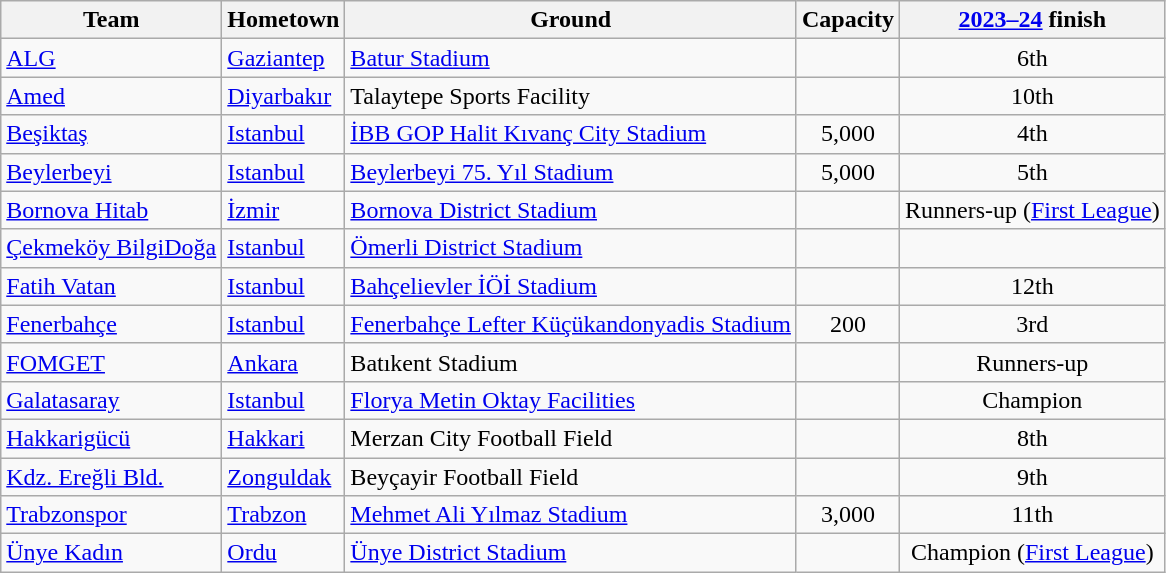<table class="wikitable sortable">
<tr>
<th>Team</th>
<th>Hometown</th>
<th>Ground</th>
<th>Capacity</th>
<th data-sort-type="number"><a href='#'>2023–24</a> finish</th>
</tr>
<tr>
<td><a href='#'>ALG</a></td>
<td><a href='#'>Gaziantep</a></td>
<td><a href='#'>Batur Stadium</a></td>
<td></td>
<td align=center>6th</td>
</tr>
<tr>
<td><a href='#'>Amed</a></td>
<td><a href='#'>Diyarbakır</a></td>
<td>Talaytepe Sports Facility</td>
<td></td>
<td align=center>10th</td>
</tr>
<tr>
<td><a href='#'>Beşiktaş</a></td>
<td><a href='#'>Istanbul</a></td>
<td><a href='#'>İBB GOP Halit Kıvanç City Stadium</a></td>
<td align=center>5,000</td>
<td align=center>4th</td>
</tr>
<tr>
<td><a href='#'>Beylerbeyi</a></td>
<td><a href='#'>Istanbul</a></td>
<td><a href='#'>Beylerbeyi 75. Yıl Stadium</a></td>
<td align=center>5,000</td>
<td align=center>5th</td>
</tr>
<tr>
<td><a href='#'>Bornova Hitab</a></td>
<td><a href='#'>İzmir</a></td>
<td><a href='#'>Bornova District Stadium</a></td>
<td align=center></td>
<td align=center>Runners-up (<a href='#'>First League</a>)</td>
</tr>
<tr>
<td><a href='#'>Çekmeköy BilgiDoğa</a></td>
<td><a href='#'>Istanbul</a></td>
<td><a href='#'>Ömerli District Stadium</a></td>
<td></td>
</tr>
<tr>
<td><a href='#'>Fatih Vatan</a></td>
<td><a href='#'>Istanbul</a></td>
<td><a href='#'>Bahçelievler İÖİ Stadium</a></td>
<td></td>
<td align=center>12th</td>
</tr>
<tr>
<td><a href='#'>Fenerbahçe</a></td>
<td><a href='#'>Istanbul</a></td>
<td><a href='#'>Fenerbahçe Lefter Küçükandonyadis Stadium</a></td>
<td align=center>200</td>
<td align=center>3rd</td>
</tr>
<tr>
<td><a href='#'>FOMGET</a></td>
<td><a href='#'>Ankara</a></td>
<td>Batıkent Stadium</td>
<td align=center></td>
<td align=center>Runners-up</td>
</tr>
<tr>
<td><a href='#'>Galatasaray</a></td>
<td><a href='#'>Istanbul</a></td>
<td><a href='#'>Florya Metin Oktay Facilities</a></td>
<td align=center></td>
<td align=center>Champion</td>
</tr>
<tr>
<td><a href='#'>Hakkarigücü</a></td>
<td><a href='#'>Hakkari</a></td>
<td>Merzan City Football Field</td>
<td></td>
<td align=center>8th</td>
</tr>
<tr>
<td><a href='#'>Kdz. Ereğli Bld.</a></td>
<td><a href='#'>Zonguldak</a></td>
<td>Beyçayir Football Field</td>
<td></td>
<td align=center>9th</td>
</tr>
<tr>
<td><a href='#'>Trabzonspor</a></td>
<td><a href='#'>Trabzon</a></td>
<td><a href='#'>Mehmet Ali Yılmaz Stadium</a></td>
<td align=center>3,000</td>
<td align=center>11th</td>
</tr>
<tr>
<td><a href='#'>Ünye Kadın</a></td>
<td><a href='#'>Ordu</a></td>
<td><a href='#'>Ünye District Stadium</a></td>
<td align=center></td>
<td align=center>Champion (<a href='#'>First League</a>)</td>
</tr>
</table>
